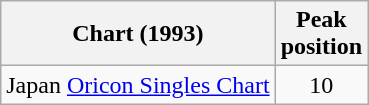<table class="wikitable">
<tr>
<th>Chart (1993)</th>
<th>Peak<br>position</th>
</tr>
<tr>
<td>Japan <a href='#'>Oricon Singles Chart</a></td>
<td align="center">10</td>
</tr>
</table>
